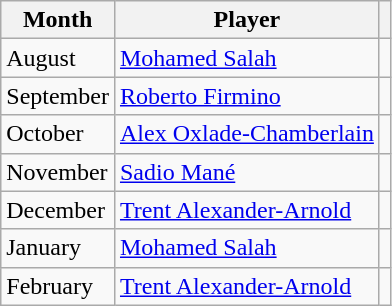<table class="wikitable" style="text-align:left">
<tr>
<th>Month</th>
<th>Player</th>
<th></th>
</tr>
<tr>
<td>August</td>
<td> <a href='#'>Mohamed Salah</a></td>
<td></td>
</tr>
<tr>
<td>September</td>
<td> <a href='#'>Roberto Firmino</a></td>
<td></td>
</tr>
<tr>
<td>October</td>
<td> <a href='#'>Alex Oxlade-Chamberlain</a></td>
<td></td>
</tr>
<tr>
<td>November</td>
<td> <a href='#'>Sadio Mané</a></td>
<td></td>
</tr>
<tr>
<td>December</td>
<td> <a href='#'>Trent Alexander-Arnold</a></td>
<td></td>
</tr>
<tr>
<td>January</td>
<td> <a href='#'>Mohamed Salah</a></td>
<td></td>
</tr>
<tr>
<td>February</td>
<td> <a href='#'>Trent Alexander-Arnold</a></td>
<td></td>
</tr>
</table>
